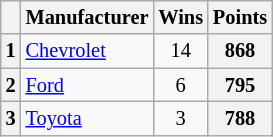<table class="wikitable" style="font-size:85%; text-align:center;">
<tr>
<th></th>
<th>Manufacturer</th>
<th>Wins</th>
<th>Points</th>
</tr>
<tr>
<th>1</th>
<td style="text-align:left"><a href='#'>Chevrolet</a></td>
<td>14</td>
<th>868</th>
</tr>
<tr>
<th>2</th>
<td style="text-align:left"><a href='#'>Ford</a></td>
<td>6</td>
<th>795</th>
</tr>
<tr>
<th>3</th>
<td style="text-align:left"><a href='#'>Toyota</a></td>
<td>3</td>
<th>788</th>
</tr>
</table>
